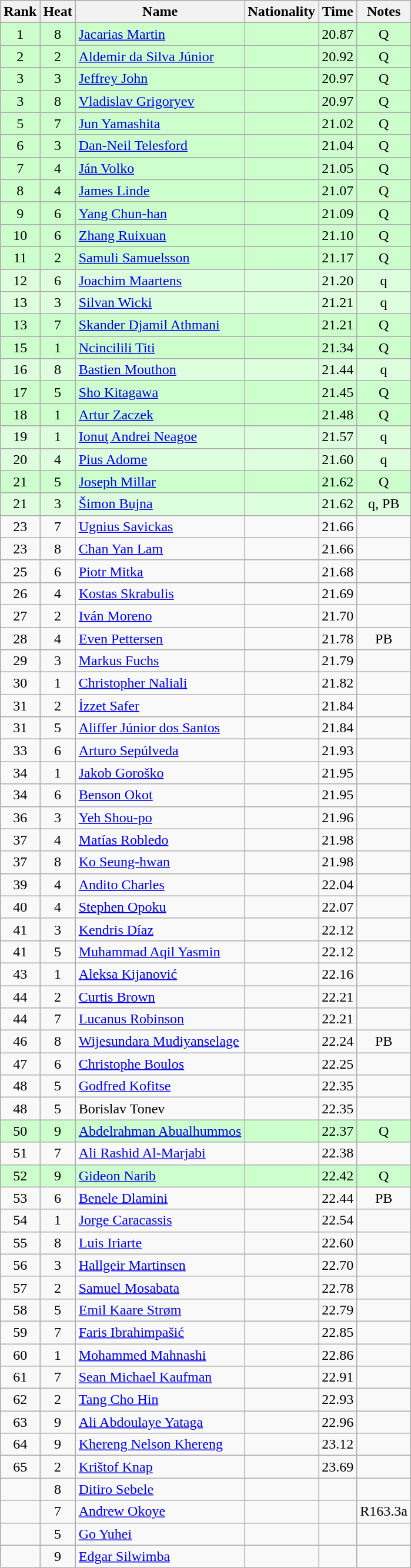<table class="wikitable sortable" style="text-align:center">
<tr>
<th>Rank</th>
<th>Heat</th>
<th>Name</th>
<th>Nationality</th>
<th>Time</th>
<th>Notes</th>
</tr>
<tr bgcolor=ccffcc>
<td>1</td>
<td>8</td>
<td align=left><a href='#'>Jacarias Martin</a></td>
<td align=left></td>
<td>20.87</td>
<td>Q</td>
</tr>
<tr bgcolor=ccffcc>
<td>2</td>
<td>2</td>
<td align=left><a href='#'>Aldemir da Silva Júnior</a></td>
<td align=left></td>
<td>20.92</td>
<td>Q</td>
</tr>
<tr bgcolor=ccffcc>
<td>3</td>
<td>3</td>
<td align=left><a href='#'>Jeffrey John</a></td>
<td align=left></td>
<td>20.97</td>
<td>Q</td>
</tr>
<tr bgcolor=ccffcc>
<td>3</td>
<td>8</td>
<td align=left><a href='#'>Vladislav Grigoryev</a></td>
<td align=left></td>
<td>20.97</td>
<td>Q</td>
</tr>
<tr bgcolor=ccffcc>
<td>5</td>
<td>7</td>
<td align=left><a href='#'>Jun Yamashita</a></td>
<td align=left></td>
<td>21.02</td>
<td>Q</td>
</tr>
<tr bgcolor=ccffcc>
<td>6</td>
<td>3</td>
<td align=left><a href='#'>Dan-Neil Telesford</a></td>
<td align=left></td>
<td>21.04</td>
<td>Q</td>
</tr>
<tr bgcolor=ccffcc>
<td>7</td>
<td>4</td>
<td align=left><a href='#'>Ján Volko</a></td>
<td align=left></td>
<td>21.05</td>
<td>Q</td>
</tr>
<tr bgcolor=ccffcc>
<td>8</td>
<td>4</td>
<td align=left><a href='#'>James Linde</a></td>
<td align=left></td>
<td>21.07</td>
<td>Q</td>
</tr>
<tr bgcolor=ccffcc>
<td>9</td>
<td>6</td>
<td align=left><a href='#'>Yang Chun-han</a></td>
<td align=left></td>
<td>21.09</td>
<td>Q</td>
</tr>
<tr bgcolor=ccffcc>
<td>10</td>
<td>6</td>
<td align=left><a href='#'>Zhang Ruixuan</a></td>
<td align=left></td>
<td>21.10</td>
<td>Q</td>
</tr>
<tr bgcolor=ccffcc>
<td>11</td>
<td>2</td>
<td align=left><a href='#'>Samuli Samuelsson</a></td>
<td align=left></td>
<td>21.17</td>
<td>Q</td>
</tr>
<tr bgcolor=ddffdd>
<td>12</td>
<td>6</td>
<td align=left><a href='#'>Joachim Maartens</a></td>
<td align=left></td>
<td>21.20</td>
<td>q</td>
</tr>
<tr bgcolor=ddffdd>
<td>13</td>
<td>3</td>
<td align=left><a href='#'>Silvan Wicki</a></td>
<td align=left></td>
<td>21.21</td>
<td>q</td>
</tr>
<tr bgcolor=ccffcc>
<td>13</td>
<td>7</td>
<td align=left><a href='#'>Skander Djamil Athmani</a></td>
<td align=left></td>
<td>21.21</td>
<td>Q</td>
</tr>
<tr bgcolor=ccffcc>
<td>15</td>
<td>1</td>
<td align=left><a href='#'>Ncincilili Titi</a></td>
<td align=left></td>
<td>21.34</td>
<td>Q</td>
</tr>
<tr bgcolor=ddffdd>
<td>16</td>
<td>8</td>
<td align=left><a href='#'>Bastien Mouthon</a></td>
<td align=left></td>
<td>21.44</td>
<td>q</td>
</tr>
<tr bgcolor=ccffcc>
<td>17</td>
<td>5</td>
<td align=left><a href='#'>Sho Kitagawa</a></td>
<td align=left></td>
<td>21.45</td>
<td>Q</td>
</tr>
<tr bgcolor=ccffcc>
<td>18</td>
<td>1</td>
<td align=left><a href='#'>Artur Zaczek</a></td>
<td align=left></td>
<td>21.48</td>
<td>Q</td>
</tr>
<tr bgcolor=ddffdd>
<td>19</td>
<td>1</td>
<td align=left><a href='#'>Ionuţ Andrei Neagoe</a></td>
<td align=left></td>
<td>21.57</td>
<td>q</td>
</tr>
<tr bgcolor=ddffdd>
<td>20</td>
<td>4</td>
<td align=left><a href='#'>Pius Adome</a></td>
<td align=left></td>
<td>21.60</td>
<td>q</td>
</tr>
<tr bgcolor=ccffcc>
<td>21</td>
<td>5</td>
<td align=left><a href='#'>Joseph Millar</a></td>
<td align=left></td>
<td>21.62</td>
<td>Q</td>
</tr>
<tr bgcolor=ddffdd>
<td>21</td>
<td>3</td>
<td align=left><a href='#'>Šimon Bujna</a></td>
<td align=left></td>
<td>21.62</td>
<td>q, PB</td>
</tr>
<tr>
<td>23</td>
<td>7</td>
<td align=left><a href='#'>Ugnius Savickas</a></td>
<td align=left></td>
<td>21.66</td>
<td></td>
</tr>
<tr>
<td>23</td>
<td>8</td>
<td align=left><a href='#'>Chan Yan Lam</a></td>
<td align=left></td>
<td>21.66</td>
<td></td>
</tr>
<tr>
<td>25</td>
<td>6</td>
<td align=left><a href='#'>Piotr Mitka</a></td>
<td align=left></td>
<td>21.68</td>
<td></td>
</tr>
<tr>
<td>26</td>
<td>4</td>
<td align=left><a href='#'>Kostas Skrabulis</a></td>
<td align=left></td>
<td>21.69</td>
<td></td>
</tr>
<tr>
<td>27</td>
<td>2</td>
<td align=left><a href='#'>Iván Moreno</a></td>
<td align=left></td>
<td>21.70</td>
<td></td>
</tr>
<tr>
<td>28</td>
<td>4</td>
<td align=left><a href='#'>Even Pettersen</a></td>
<td align=left></td>
<td>21.78</td>
<td>PB</td>
</tr>
<tr>
<td>29</td>
<td>3</td>
<td align=left><a href='#'>Markus Fuchs</a></td>
<td align=left></td>
<td>21.79</td>
<td></td>
</tr>
<tr>
<td>30</td>
<td>1</td>
<td align=left><a href='#'>Christopher Naliali</a></td>
<td align=left></td>
<td>21.82</td>
<td></td>
</tr>
<tr>
<td>31</td>
<td>2</td>
<td align=left><a href='#'>İzzet Safer</a></td>
<td align=left></td>
<td>21.84</td>
<td></td>
</tr>
<tr>
<td>31</td>
<td>5</td>
<td align=left><a href='#'>Aliffer Júnior dos Santos</a></td>
<td align=left></td>
<td>21.84</td>
<td></td>
</tr>
<tr>
<td>33</td>
<td>6</td>
<td align=left><a href='#'>Arturo Sepúlveda</a></td>
<td align=left></td>
<td>21.93</td>
<td></td>
</tr>
<tr>
<td>34</td>
<td>1</td>
<td align=left><a href='#'>Jakob Goroško</a></td>
<td align=left></td>
<td>21.95</td>
<td></td>
</tr>
<tr>
<td>34</td>
<td>6</td>
<td align=left><a href='#'>Benson Okot</a></td>
<td align=left></td>
<td>21.95</td>
<td></td>
</tr>
<tr>
<td>36</td>
<td>3</td>
<td align=left><a href='#'>Yeh Shou-po</a></td>
<td align=left></td>
<td>21.96</td>
<td></td>
</tr>
<tr>
<td>37</td>
<td>4</td>
<td align=left><a href='#'>Matías Robledo</a></td>
<td align=left></td>
<td>21.98</td>
<td></td>
</tr>
<tr>
<td>37</td>
<td>8</td>
<td align=left><a href='#'>Ko Seung-hwan</a></td>
<td align=left></td>
<td>21.98</td>
<td></td>
</tr>
<tr>
<td>39</td>
<td>4</td>
<td align=left><a href='#'>Andito Charles</a></td>
<td align=left></td>
<td>22.04</td>
<td></td>
</tr>
<tr>
<td>40</td>
<td>4</td>
<td align=left><a href='#'>Stephen Opoku</a></td>
<td align=left></td>
<td>22.07</td>
<td></td>
</tr>
<tr>
<td>41</td>
<td>3</td>
<td align=left><a href='#'>Kendris Díaz</a></td>
<td align=left></td>
<td>22.12</td>
<td></td>
</tr>
<tr>
<td>41</td>
<td>5</td>
<td align=left><a href='#'>Muhammad Aqil Yasmin</a></td>
<td align=left></td>
<td>22.12</td>
<td></td>
</tr>
<tr>
<td>43</td>
<td>1</td>
<td align=left><a href='#'>Aleksa Kijanović</a></td>
<td align=left></td>
<td>22.16</td>
<td></td>
</tr>
<tr>
<td>44</td>
<td>2</td>
<td align=left><a href='#'>Curtis Brown</a></td>
<td align=left></td>
<td>22.21</td>
<td></td>
</tr>
<tr>
<td>44</td>
<td>7</td>
<td align=left><a href='#'>Lucanus Robinson</a></td>
<td align=left></td>
<td>22.21</td>
<td></td>
</tr>
<tr>
<td>46</td>
<td>8</td>
<td align=left><a href='#'>Wijesundara Mudiyanselage</a></td>
<td align=left></td>
<td>22.24</td>
<td>PB</td>
</tr>
<tr>
<td>47</td>
<td>6</td>
<td align=left><a href='#'>Christophe Boulos</a></td>
<td align=left></td>
<td>22.25</td>
<td></td>
</tr>
<tr>
<td>48</td>
<td>5</td>
<td align=left><a href='#'>Godfred Kofitse</a></td>
<td align=left></td>
<td>22.35</td>
<td></td>
</tr>
<tr>
<td>48</td>
<td>5</td>
<td align=left>Borislav Tonev</td>
<td align=left></td>
<td>22.35</td>
<td></td>
</tr>
<tr bgcolor=ccffcc>
<td>50</td>
<td>9</td>
<td align=left><a href='#'>Abdelrahman Abualhummos</a></td>
<td align=left></td>
<td>22.37</td>
<td>Q</td>
</tr>
<tr>
<td>51</td>
<td>7</td>
<td align=left><a href='#'>Ali Rashid Al-Marjabi</a></td>
<td align=left></td>
<td>22.38</td>
<td></td>
</tr>
<tr bgcolor=ccffcc>
<td>52</td>
<td>9</td>
<td align=left><a href='#'>Gideon Narib</a></td>
<td align=left></td>
<td>22.42</td>
<td>Q</td>
</tr>
<tr>
<td>53</td>
<td>6</td>
<td align=left><a href='#'>Benele Dlamini</a></td>
<td align=left></td>
<td>22.44</td>
<td>PB</td>
</tr>
<tr>
<td>54</td>
<td>1</td>
<td align=left><a href='#'>Jorge Caracassis</a></td>
<td align=left></td>
<td>22.54</td>
<td></td>
</tr>
<tr>
<td>55</td>
<td>8</td>
<td align=left><a href='#'>Luis Iriarte</a></td>
<td align=left></td>
<td>22.60</td>
<td></td>
</tr>
<tr>
<td>56</td>
<td>3</td>
<td align=left><a href='#'>Hallgeir Martinsen</a></td>
<td align=left></td>
<td>22.70</td>
<td></td>
</tr>
<tr>
<td>57</td>
<td>2</td>
<td align=left><a href='#'>Samuel Mosabata</a></td>
<td align=left></td>
<td>22.78</td>
<td></td>
</tr>
<tr>
<td>58</td>
<td>5</td>
<td align=left><a href='#'>Emil Kaare Strøm</a></td>
<td align=left></td>
<td>22.79</td>
<td></td>
</tr>
<tr>
<td>59</td>
<td>7</td>
<td align=left><a href='#'>Faris Ibrahimpašić</a></td>
<td align=left></td>
<td>22.85</td>
<td></td>
</tr>
<tr>
<td>60</td>
<td>1</td>
<td align=left><a href='#'>Mohammed Mahnashi</a></td>
<td align=left></td>
<td>22.86</td>
<td></td>
</tr>
<tr>
<td>61</td>
<td>7</td>
<td align=left><a href='#'>Sean Michael Kaufman</a></td>
<td align=left></td>
<td>22.91</td>
<td></td>
</tr>
<tr>
<td>62</td>
<td>2</td>
<td align=left><a href='#'>Tang Cho Hin</a></td>
<td align=left></td>
<td>22.93</td>
<td></td>
</tr>
<tr>
<td>63</td>
<td>9</td>
<td align=left><a href='#'>Ali Abdoulaye Yataga</a></td>
<td align=left></td>
<td>22.96</td>
<td></td>
</tr>
<tr>
<td>64</td>
<td>9</td>
<td align=left><a href='#'>Khereng Nelson Khereng</a></td>
<td align=left></td>
<td>23.12</td>
<td></td>
</tr>
<tr>
<td>65</td>
<td>2</td>
<td align=left><a href='#'>Krištof Knap</a></td>
<td align=left></td>
<td>23.69</td>
<td></td>
</tr>
<tr>
<td></td>
<td>8</td>
<td align=left><a href='#'>Ditiro Sebele</a></td>
<td align=left></td>
<td></td>
<td></td>
</tr>
<tr>
<td></td>
<td>7</td>
<td align=left><a href='#'>Andrew Okoye</a></td>
<td align=left></td>
<td></td>
<td>R163.3a</td>
</tr>
<tr>
<td></td>
<td>5</td>
<td align=left><a href='#'>Go Yuhei</a></td>
<td align=left></td>
<td></td>
<td></td>
</tr>
<tr>
<td></td>
<td>9</td>
<td align=left><a href='#'>Edgar Silwimba</a></td>
<td align=left></td>
<td></td>
<td></td>
</tr>
</table>
